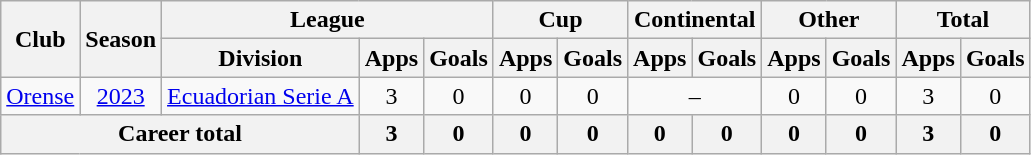<table class=wikitable style=text-align:center>
<tr>
<th rowspan=2>Club</th>
<th rowspan=2>Season</th>
<th colspan=3>League</th>
<th colspan=2>Cup</th>
<th colspan=2>Continental</th>
<th colspan=2>Other</th>
<th colspan=2>Total</th>
</tr>
<tr>
<th>Division</th>
<th>Apps</th>
<th>Goals</th>
<th>Apps</th>
<th>Goals</th>
<th>Apps</th>
<th>Goals</th>
<th>Apps</th>
<th>Goals</th>
<th>Apps</th>
<th>Goals</th>
</tr>
<tr>
<td><a href='#'>Orense</a></td>
<td><a href='#'>2023</a></td>
<td><a href='#'>Ecuadorian Serie A</a></td>
<td>3</td>
<td>0</td>
<td>0</td>
<td>0</td>
<td colspan="2">–</td>
<td>0</td>
<td>0</td>
<td>3</td>
<td>0</td>
</tr>
<tr>
<th colspan="3"><strong>Career total</strong></th>
<th>3</th>
<th>0</th>
<th>0</th>
<th>0</th>
<th>0</th>
<th>0</th>
<th>0</th>
<th>0</th>
<th>3</th>
<th>0</th>
</tr>
</table>
